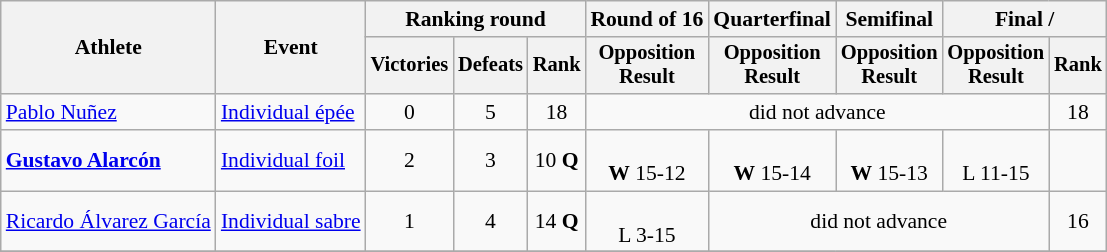<table class=wikitable style=font-size:90%;text-align:center>
<tr>
<th rowspan=2>Athlete</th>
<th rowspan=2>Event</th>
<th colspan=3>Ranking round</th>
<th>Round of 16</th>
<th>Quarterfinal</th>
<th>Semifinal</th>
<th colspan=2>Final / </th>
</tr>
<tr style=font-size:95%>
<th>Victories</th>
<th>Defeats</th>
<th>Rank</th>
<th>Opposition<br>Result</th>
<th>Opposition<br>Result</th>
<th>Opposition<br>Result</th>
<th>Opposition<br>Result</th>
<th>Rank</th>
</tr>
<tr>
<td align=left><a href='#'>Pablo Nuñez</a></td>
<td align=left><a href='#'>Individual épée</a></td>
<td>0</td>
<td>5</td>
<td>18</td>
<td colspan="4">did not advance</td>
<td>18</td>
</tr>
<tr>
<td align=left><strong><a href='#'>Gustavo Alarcón</a></strong></td>
<td align=left><a href='#'>Individual foil</a></td>
<td>2</td>
<td>3</td>
<td>10 <strong>Q</strong></td>
<td><br> <strong>W</strong> 15-12</td>
<td><br> <strong>W</strong> 15-14</td>
<td><br> <strong>W</strong> 15-13</td>
<td><br> L 11-15</td>
<td></td>
</tr>
<tr>
<td align=left><a href='#'>Ricardo Álvarez García</a></td>
<td align=left><a href='#'>Individual sabre</a></td>
<td>1</td>
<td>4</td>
<td>14 <strong>Q</strong></td>
<td><br> L 3-15</td>
<td colspan="3">did not advance</td>
<td>16</td>
</tr>
<tr>
</tr>
</table>
